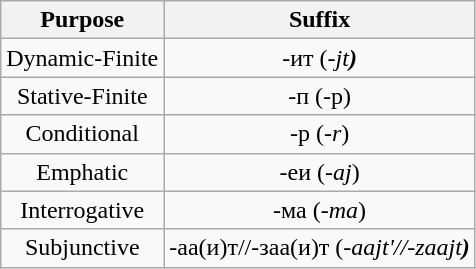<table class="wikitable" style="text-align:center">
<tr>
<th>Purpose</th>
<th>Suffix</th>
</tr>
<tr>
<td>Dynamic-Finite</td>
<td>-ит (<em>-jt<strong>)</td>
</tr>
<tr>
<td>Stative-Finite</td>
<td>-п (</em>-p</strong>)</td>
</tr>
<tr>
<td>Conditional</td>
<td>-р (<em>-r</em>)</td>
</tr>
<tr>
<td>Emphatic</td>
<td>-еи (<em>-aj</em>)</td>
</tr>
<tr>
<td>Interrogative</td>
<td>-ма (<em>-ma</em>)</td>
</tr>
<tr>
<td>Subjunctive</td>
<td>-аа(и)т//-заа(и)т (<em>-aajt'//-zaajt<strong>)</td>
</tr>
</table>
